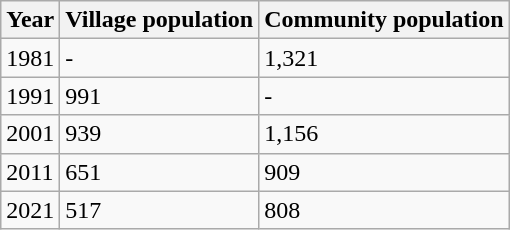<table class=wikitable>
<tr>
<th>Year</th>
<th>Village population</th>
<th>Community population</th>
</tr>
<tr>
<td>1981</td>
<td>-</td>
<td>1,321</td>
</tr>
<tr>
<td>1991</td>
<td>991</td>
<td>-</td>
</tr>
<tr>
<td>2001</td>
<td>939</td>
<td>1,156</td>
</tr>
<tr>
<td>2011</td>
<td>651</td>
<td>909</td>
</tr>
<tr>
<td>2021</td>
<td>517</td>
<td>808</td>
</tr>
</table>
